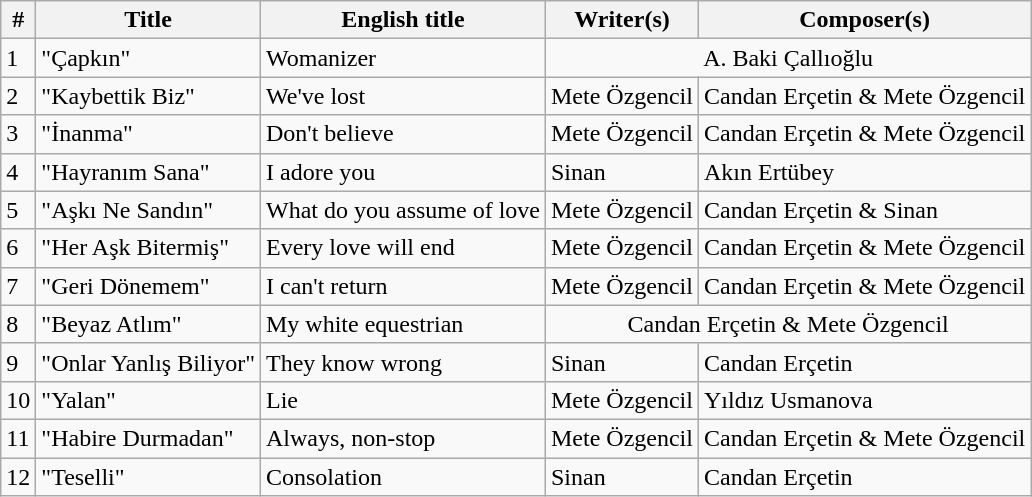<table class="wikitable">
<tr>
<th>#</th>
<th>Title</th>
<th>English title</th>
<th>Writer(s)</th>
<th>Composer(s)</th>
</tr>
<tr>
<td>1</td>
<td>"Çapkın"</td>
<td>Womanizer</td>
<td colspan="2" style="text-align:center">A. Baki Çallıoğlu</td>
</tr>
<tr>
<td>2</td>
<td>"Kaybettik Biz"</td>
<td>We've lost</td>
<td>Mete Özgencil</td>
<td>Candan Erçetin & Mete Özgencil</td>
</tr>
<tr>
<td>3</td>
<td>"İnanma"</td>
<td>Don't believe</td>
<td>Mete Özgencil</td>
<td>Candan Erçetin & Mete Özgencil</td>
</tr>
<tr>
<td>4</td>
<td>"Hayranım Sana"</td>
<td>I adore you</td>
<td>Sinan</td>
<td>Akın Ertübey</td>
</tr>
<tr>
<td>5</td>
<td>"Aşkı Ne Sandın"</td>
<td>What do you assume of love</td>
<td>Mete Özgencil</td>
<td>Candan Erçetin & Sinan</td>
</tr>
<tr>
<td>6</td>
<td>"Her Aşk Bitermiş"</td>
<td>Every love will end</td>
<td>Mete Özgencil</td>
<td>Candan Erçetin & Mete Özgencil</td>
</tr>
<tr>
<td>7</td>
<td>"Geri Dönemem"</td>
<td>I can't return</td>
<td>Mete Özgencil</td>
<td>Candan Erçetin & Mete Özgencil</td>
</tr>
<tr>
<td>8</td>
<td>"Beyaz Atlım"</td>
<td>My white equestrian</td>
<td colspan="2" style="text-align:center">Candan Erçetin & Mete Özgencil</td>
</tr>
<tr>
<td>9</td>
<td>"Onlar Yanlış Biliyor"</td>
<td>They know wrong</td>
<td>Sinan</td>
<td>Candan Erçetin</td>
</tr>
<tr>
<td>10</td>
<td>"Yalan"</td>
<td>Lie</td>
<td>Mete Özgencil</td>
<td>Yıldız Usmanova</td>
</tr>
<tr>
<td>11</td>
<td>"Habire Durmadan"</td>
<td>Always, non-stop</td>
<td>Mete Özgencil</td>
<td>Candan Erçetin & Mete Özgencil</td>
</tr>
<tr>
<td>12</td>
<td>"Teselli"</td>
<td>Consolation</td>
<td>Sinan</td>
<td>Candan Erçetin</td>
</tr>
</table>
